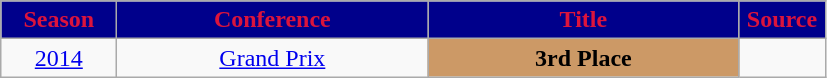<table class="wikitable">
<tr>
<th width=70px style="background: #00008B; color: #DC143C"><strong>Season</strong></th>
<th width=200px style="background: #00008B; color: #DC143C"><strong>Conference</strong></th>
<th width=200px style="background: #00008B; color: #DC143C"><strong>Title</strong></th>
<th width=50px style="background: #00008B; color: #DC143C"><strong>Source</strong></th>
</tr>
<tr align=center>
<td><a href='#'>2014</a></td>
<td><a href='#'>Grand Prix</a></td>
<td style="background:#CC9966;"><strong>3rd Place</strong></td>
<td></td>
</tr>
</table>
